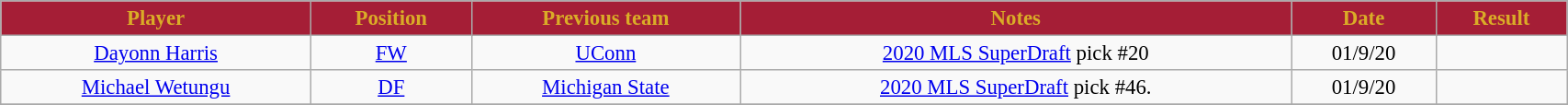<table class="wikitable sortable" style="width:90%; text-align:center; font-size:95%;">
<tr>
<th style="background:#A51E36; color:#DAAC27; text-align:center;"><strong>Player </strong></th>
<th style="background:#A51E36; color:#DAAC27; text-align:center;"><strong>Position </strong></th>
<th style="background:#A51E36; color:#DAAC27; text-align:center;"><strong>Previous team</strong></th>
<th style="background:#A51E36; color:#DAAC27; text-align:center;"><strong>Notes</strong></th>
<th style="background:#A51E36; color:#DAAC27; text-align:center;"><strong>Date</strong></th>
<th style="background:#A51E36; color:#DAAC27; text-align:center;"><strong>Result</strong></th>
</tr>
<tr>
<td> <a href='#'>Dayonn Harris</a></td>
<td><a href='#'>FW</a></td>
<td><a href='#'>UConn</a></td>
<td><a href='#'>2020 MLS SuperDraft</a> pick #20</td>
<td>01/9/20</td>
<td></td>
</tr>
<tr>
<td> <a href='#'>Michael Wetungu</a></td>
<td><a href='#'>DF</a></td>
<td><a href='#'>Michigan State</a></td>
<td><a href='#'>2020 MLS SuperDraft</a> pick #46.</td>
<td>01/9/20</td>
<td></td>
</tr>
<tr>
</tr>
</table>
